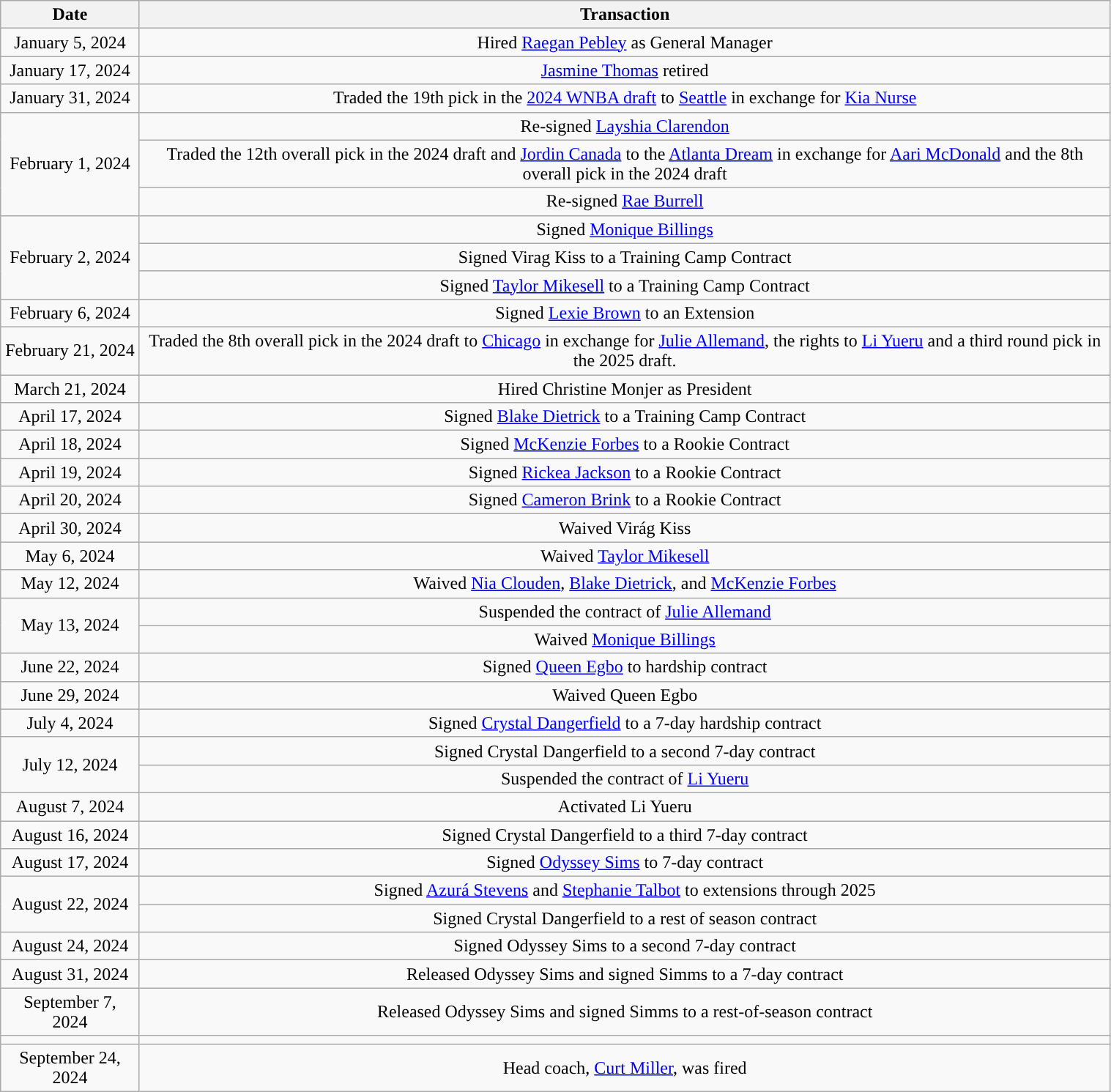<table class="wikitable" style="width:80%; text-align: center;">
<tr>
<th>Date</th>
<th>Transaction</th>
</tr>
<tr>
<td>January 5, 2024</td>
<td>Hired <a href='#'>Raegan Pebley</a> as General Manager</td>
</tr>
<tr>
<td>January 17, 2024</td>
<td><a href='#'>Jasmine Thomas</a> retired</td>
</tr>
<tr>
<td>January 31, 2024</td>
<td>Traded the 19th pick in the <a href='#'>2024 WNBA draft</a> to <a href='#'>Seattle</a> in exchange for <a href='#'>Kia Nurse</a></td>
</tr>
<tr>
<td rowspan=3>February 1, 2024</td>
<td>Re-signed <a href='#'>Layshia Clarendon</a></td>
</tr>
<tr>
<td>Traded the 12th overall pick in the 2024 draft and <a href='#'>Jordin Canada</a> to the <a href='#'>Atlanta Dream</a> in exchange for <a href='#'>Aari McDonald</a> and the 8th overall pick in the 2024 draft</td>
</tr>
<tr>
<td>Re-signed <a href='#'>Rae Burrell</a></td>
</tr>
<tr>
<td rowspan=3>February 2, 2024</td>
<td>Signed <a href='#'>Monique Billings</a></td>
</tr>
<tr>
<td>Signed Virag Kiss to a Training Camp Contract</td>
</tr>
<tr>
<td>Signed <a href='#'>Taylor Mikesell</a> to a Training Camp Contract</td>
</tr>
<tr>
<td>February 6, 2024</td>
<td>Signed <a href='#'>Lexie Brown</a> to an Extension</td>
</tr>
<tr>
<td>February 21, 2024</td>
<td>Traded the 8th overall pick in the 2024 draft to <a href='#'>Chicago</a> in exchange for <a href='#'>Julie Allemand</a>, the rights to <a href='#'>Li Yueru</a> and a third round pick in the 2025 draft.</td>
</tr>
<tr>
<td>March 21, 2024</td>
<td>Hired Christine Monjer as President</td>
</tr>
<tr>
<td>April 17, 2024</td>
<td>Signed <a href='#'>Blake Dietrick</a> to a Training Camp Contract</td>
</tr>
<tr>
<td>April 18, 2024</td>
<td>Signed <a href='#'>McKenzie Forbes</a> to a Rookie Contract</td>
</tr>
<tr>
<td>April 19, 2024</td>
<td>Signed <a href='#'>Rickea Jackson</a> to a Rookie Contract</td>
</tr>
<tr>
<td>April 20, 2024</td>
<td>Signed <a href='#'>Cameron Brink</a> to a Rookie Contract</td>
</tr>
<tr>
<td>April 30, 2024</td>
<td>Waived Virág Kiss</td>
</tr>
<tr>
<td>May 6, 2024</td>
<td>Waived <a href='#'>Taylor Mikesell</a></td>
</tr>
<tr>
<td>May 12, 2024</td>
<td>Waived <a href='#'>Nia Clouden</a>, <a href='#'>Blake Dietrick</a>, and <a href='#'>McKenzie Forbes</a></td>
</tr>
<tr>
<td rowspan=2>May 13, 2024</td>
<td>Suspended the contract of <a href='#'>Julie Allemand</a> </td>
</tr>
<tr>
<td>Waived <a href='#'>Monique Billings</a></td>
</tr>
<tr>
<td>June 22, 2024</td>
<td>Signed <a href='#'>Queen Egbo</a> to hardship contract</td>
</tr>
<tr>
<td>June 29, 2024</td>
<td>Waived Queen Egbo</td>
</tr>
<tr>
<td>July 4, 2024</td>
<td>Signed <a href='#'>Crystal Dangerfield</a> to a 7-day hardship contract</td>
</tr>
<tr>
<td rowspan=2>July 12, 2024</td>
<td>Signed Crystal Dangerfield to a second 7-day contract</td>
</tr>
<tr>
<td>Suspended the contract of <a href='#'>Li Yueru</a> </td>
</tr>
<tr>
<td>August 7, 2024</td>
<td>Activated Li Yueru</td>
</tr>
<tr>
<td>August 16, 2024</td>
<td>Signed Crystal Dangerfield to a third 7-day contract</td>
</tr>
<tr>
<td>August 17, 2024</td>
<td>Signed <a href='#'>Odyssey Sims</a> to 7-day contract</td>
</tr>
<tr>
<td rowspan=2>August 22, 2024</td>
<td>Signed <a href='#'>Azurá Stevens</a> and <a href='#'>Stephanie Talbot</a> to extensions through 2025</td>
</tr>
<tr>
<td>Signed Crystal Dangerfield to a rest of season contract</td>
</tr>
<tr>
<td>August 24, 2024</td>
<td>Signed Odyssey Sims to a second 7-day contract</td>
</tr>
<tr>
<td>August 31, 2024</td>
<td>Released Odyssey Sims and signed Simms to a 7-day contract</td>
</tr>
<tr>
<td>September 7, 2024</td>
<td>Released Odyssey Sims and signed Simms to a rest-of-season contract</td>
</tr>
<tr>
<td></td>
<td></td>
</tr>
<tr>
<td>September 24, 2024</td>
<td>Head coach, <a href='#'>Curt Miller</a>, was fired</td>
</tr>
</table>
